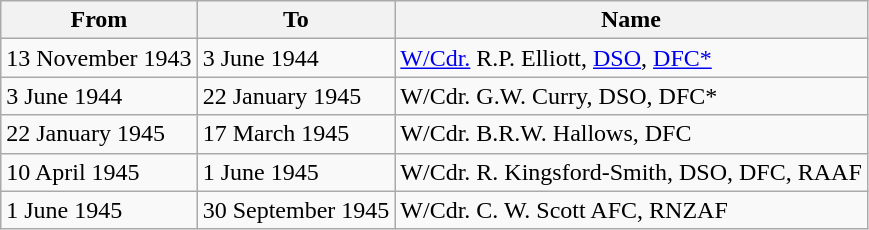<table class="wikitable">
<tr>
<th>From</th>
<th>To</th>
<th>Name</th>
</tr>
<tr>
<td>13 November 1943</td>
<td>3 June 1944</td>
<td><a href='#'>W/Cdr.</a> R.P. Elliott, <a href='#'>DSO</a>, <a href='#'>DFC*</a></td>
</tr>
<tr>
<td>3 June 1944</td>
<td>22 January 1945</td>
<td>W/Cdr. G.W. Curry, DSO, DFC*</td>
</tr>
<tr>
<td>22 January 1945</td>
<td>17 March 1945</td>
<td>W/Cdr. B.R.W. Hallows, DFC</td>
</tr>
<tr>
<td>10 April 1945</td>
<td>1 June 1945</td>
<td>W/Cdr. R. Kingsford-Smith, DSO, DFC, RAAF</td>
</tr>
<tr>
<td>1 June 1945</td>
<td>30 September 1945</td>
<td>W/Cdr. C. W. Scott AFC, RNZAF</td>
</tr>
</table>
